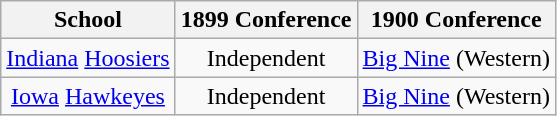<table class="wikitable sortable">
<tr>
<th>School</th>
<th>1899 Conference</th>
<th>1900 Conference</th>
</tr>
<tr style="text-align:center;">
<td><a href='#'>Indiana</a> <a href='#'>Hoosiers</a></td>
<td>Independent</td>
<td><a href='#'>Big Nine</a> (Western)</td>
</tr>
<tr style="text-align:center;">
<td><a href='#'>Iowa</a> <a href='#'>Hawkeyes</a></td>
<td>Independent</td>
<td><a href='#'>Big Nine</a> (Western)</td>
</tr>
</table>
